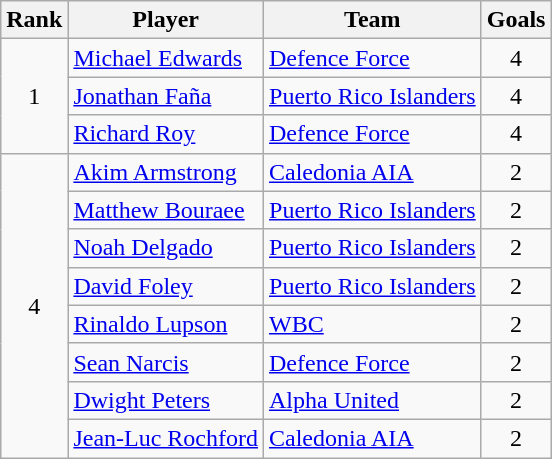<table class="wikitable">
<tr>
<th>Rank</th>
<th>Player</th>
<th>Team</th>
<th>Goals</th>
</tr>
<tr>
<td align=center rowspan=3>1</td>
<td> <a href='#'>Michael Edwards</a></td>
<td> <a href='#'>Defence Force</a></td>
<td align=center>4</td>
</tr>
<tr>
<td> <a href='#'>Jonathan Faña</a></td>
<td> <a href='#'>Puerto Rico Islanders</a></td>
<td align=center>4</td>
</tr>
<tr>
<td> <a href='#'>Richard Roy</a></td>
<td> <a href='#'>Defence Force</a></td>
<td align=center>4</td>
</tr>
<tr>
<td align=center rowspan=8>4</td>
<td> <a href='#'>Akim Armstrong</a></td>
<td> <a href='#'>Caledonia AIA</a></td>
<td align=center>2</td>
</tr>
<tr>
<td> <a href='#'>Matthew Bouraee</a></td>
<td> <a href='#'>Puerto Rico Islanders</a></td>
<td align=center>2</td>
</tr>
<tr>
<td> <a href='#'>Noah Delgado</a></td>
<td> <a href='#'>Puerto Rico Islanders</a></td>
<td align=center>2</td>
</tr>
<tr>
<td> <a href='#'>David Foley</a></td>
<td> <a href='#'>Puerto Rico Islanders</a></td>
<td align=center>2</td>
</tr>
<tr>
<td> <a href='#'>Rinaldo Lupson</a></td>
<td> <a href='#'>WBC</a></td>
<td align=center>2</td>
</tr>
<tr>
<td> <a href='#'>Sean Narcis</a></td>
<td> <a href='#'>Defence Force</a></td>
<td align=center>2</td>
</tr>
<tr>
<td> <a href='#'>Dwight Peters</a></td>
<td> <a href='#'>Alpha United</a></td>
<td align=center>2</td>
</tr>
<tr>
<td> <a href='#'>Jean-Luc Rochford</a></td>
<td> <a href='#'>Caledonia AIA</a></td>
<td align=center>2</td>
</tr>
</table>
